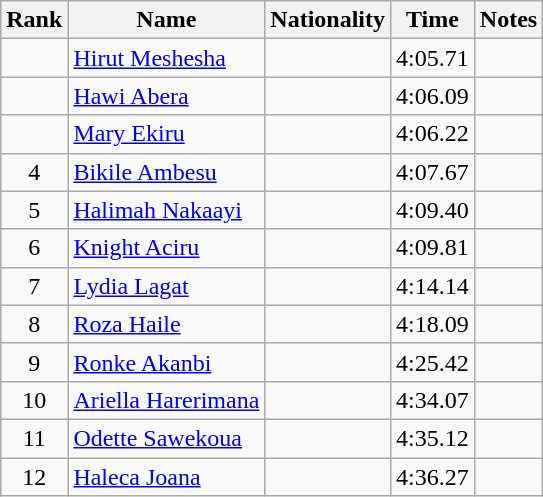<table class="wikitable sortable" style="text-align:center">
<tr>
<th>Rank</th>
<th>Name</th>
<th>Nationality</th>
<th>Time</th>
<th>Notes</th>
</tr>
<tr>
<td></td>
<td align=left><a href='#'>Hirut Meshesha</a></td>
<td align=left></td>
<td>4:05.71</td>
<td></td>
</tr>
<tr>
<td></td>
<td align=left><a href='#'>Hawi Abera</a></td>
<td align=left></td>
<td>4:06.09</td>
<td></td>
</tr>
<tr>
<td></td>
<td align=left><a href='#'>Mary Ekiru</a></td>
<td align=left></td>
<td>4:06.22</td>
<td></td>
</tr>
<tr>
<td>4</td>
<td align=left><a href='#'>Bikile Ambesu</a></td>
<td align=left></td>
<td>4:07.67</td>
<td></td>
</tr>
<tr>
<td>5</td>
<td align=left><a href='#'>Halimah Nakaayi</a></td>
<td align=left></td>
<td>4:09.40</td>
<td></td>
</tr>
<tr>
<td>6</td>
<td align=left><a href='#'>Knight Aciru</a></td>
<td align=left></td>
<td>4:09.81</td>
<td></td>
</tr>
<tr>
<td>7</td>
<td align=left><a href='#'>Lydia Lagat</a></td>
<td align=left></td>
<td>4:14.14</td>
<td></td>
</tr>
<tr>
<td>8</td>
<td align=left><a href='#'>Roza Haile</a></td>
<td align=left></td>
<td>4:18.09</td>
<td></td>
</tr>
<tr>
<td>9</td>
<td align=left><a href='#'>Ronke Akanbi</a></td>
<td align=left></td>
<td>4:25.42</td>
<td></td>
</tr>
<tr>
<td>10</td>
<td align=left><a href='#'>Ariella Harerimana</a></td>
<td align=left></td>
<td>4:34.07</td>
<td></td>
</tr>
<tr>
<td>11</td>
<td align=left><a href='#'>Odette Sawekoua</a></td>
<td align=left></td>
<td>4:35.12</td>
<td></td>
</tr>
<tr>
<td>12</td>
<td align=left><a href='#'>Haleca Joana</a></td>
<td align=left></td>
<td>4:36.27</td>
<td></td>
</tr>
</table>
